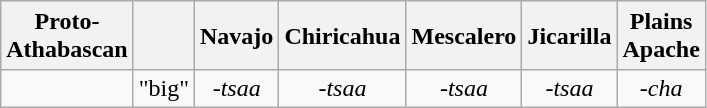<table class="wikitable"  style="text-align: center; margin-left:1em">
<tr style="line-height:1.2em">
<th>Proto-<br>Athabascan</th>
<th></th>
<th>Navajo</th>
<th>Chiricahua</th>
<th>Mescalero</th>
<th>Jicarilla</th>
<th>Plains<br>Apache</th>
</tr>
<tr>
<td></td>
<td>"big"</td>
<td><em>-tsaa</em></td>
<td><em>-tsaa</em></td>
<td><em>-tsaa</em></td>
<td><em>-tsaa</em></td>
<td><em>-cha</em></td>
</tr>
</table>
